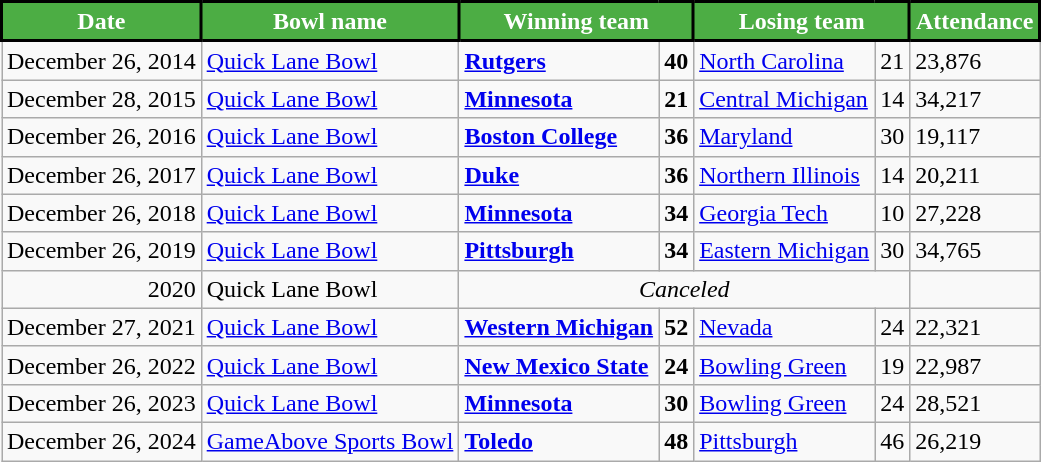<table class="wikitable">
<tr>
<th style="background:#4CAD44; color:#FFFFFF; border: 2px solid #000000;">Date</th>
<th style="background:#4CAD44; color:#FFFFFF; border: 2px solid #000000;">Bowl name</th>
<th style="background:#4CAD44; color:#FFFFFF; border: 2px solid #000000;" colspan="2">Winning team</th>
<th style="background:#4CAD44; color:#FFFFFF; border: 2px solid #000000;" colspan="2">Losing team</th>
<th style="background:#4CAD44; color:#FFFFFF; border: 2px solid #000000;">Attendance</th>
</tr>
<tr>
<td>December 26, 2014</td>
<td><a href='#'>Quick Lane Bowl</a></td>
<td><strong><a href='#'>Rutgers</a></strong></td>
<td><strong>40</strong></td>
<td><a href='#'>North Carolina</a></td>
<td>21</td>
<td>23,876</td>
</tr>
<tr>
<td>December 28, 2015</td>
<td><a href='#'>Quick Lane Bowl</a></td>
<td><strong><a href='#'>Minnesota</a></strong></td>
<td><strong>21</strong></td>
<td><a href='#'>Central Michigan</a></td>
<td>14</td>
<td>34,217</td>
</tr>
<tr>
<td>December 26, 2016</td>
<td><a href='#'>Quick Lane Bowl</a></td>
<td><strong><a href='#'>Boston College</a></strong></td>
<td><strong>36</strong></td>
<td><a href='#'>Maryland</a></td>
<td>30</td>
<td>19,117</td>
</tr>
<tr>
<td>December 26, 2017</td>
<td><a href='#'>Quick Lane Bowl</a></td>
<td><strong><a href='#'>Duke</a></strong></td>
<td><strong>36</strong></td>
<td><a href='#'>Northern Illinois</a></td>
<td>14</td>
<td>20,211</td>
</tr>
<tr>
<td>December 26, 2018</td>
<td><a href='#'>Quick Lane Bowl</a></td>
<td><strong><a href='#'>Minnesota</a></strong></td>
<td><strong>34</strong></td>
<td><a href='#'>Georgia Tech</a></td>
<td>10</td>
<td>27,228</td>
</tr>
<tr>
<td>December 26, 2019</td>
<td><a href='#'>Quick Lane Bowl</a></td>
<td><strong><a href='#'>Pittsburgh</a></strong></td>
<td><strong>34</strong></td>
<td><a href='#'>Eastern Michigan</a></td>
<td>30</td>
<td>34,765</td>
</tr>
<tr>
<td align=right>2020</td>
<td>Quick Lane Bowl</td>
<td colspan=4 style="text-align:center"><em>Canceled</em></td>
<td></td>
</tr>
<tr>
<td>December 27, 2021</td>
<td><a href='#'>Quick Lane Bowl</a></td>
<td><strong><a href='#'>Western Michigan</a></strong></td>
<td><strong>52</strong></td>
<td><a href='#'>Nevada</a></td>
<td>24</td>
<td>22,321</td>
</tr>
<tr>
<td>December 26, 2022</td>
<td><a href='#'>Quick Lane Bowl</a></td>
<td><strong><a href='#'>New Mexico State</a></strong></td>
<td><strong>24</strong></td>
<td><a href='#'>Bowling Green</a></td>
<td>19</td>
<td>22,987</td>
</tr>
<tr>
<td>December 26, 2023</td>
<td><a href='#'>Quick Lane Bowl</a></td>
<td><strong><a href='#'>Minnesota</a></strong></td>
<td><strong>30</strong></td>
<td><a href='#'>Bowling Green</a></td>
<td>24</td>
<td>28,521</td>
</tr>
<tr>
<td>December 26, 2024</td>
<td><a href='#'>GameAbove Sports Bowl</a></td>
<td><strong><a href='#'>Toledo</a></strong></td>
<td><strong>48</strong></td>
<td><a href='#'>Pittsburgh</a></td>
<td>46 </td>
<td>26,219</td>
</tr>
</table>
